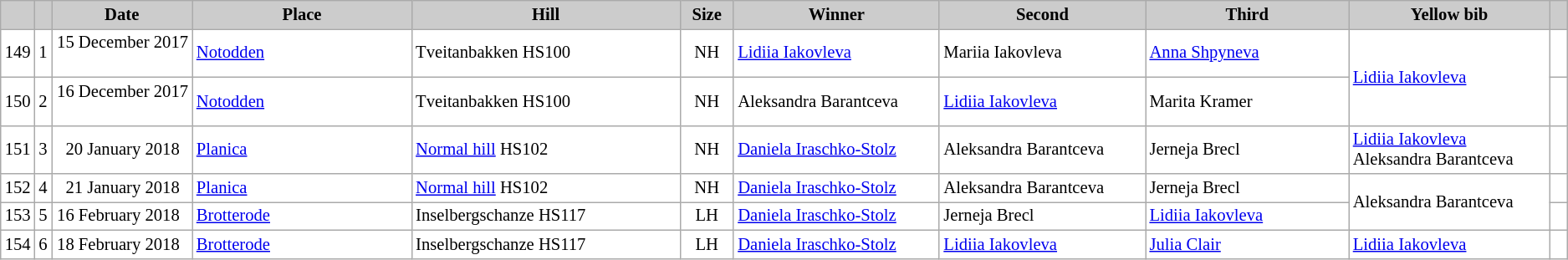<table class="wikitable plainrowheaders" style="background:#fff; font-size:86%; line-height:16px; border:grey solid 1px; border-collapse:collapse;">
<tr style="background:#ccc; text-align:center;">
<th scope="col" style="background:#ccc; width=25 px;"></th>
<th scope="col" style="background:#ccc; width=30 px;"></th>
<th scope="col" style="background:#ccc; width:120px;">Date</th>
<th scope="col" style="background:#ccc; width:200px;">Place</th>
<th scope="col" style="background:#ccc; width:240px;">Hill</th>
<th scope="col" style="background:#ccc; width:40px;">Size</th>
<th scope="col" style="background:#ccc; width:185px;">Winner</th>
<th scope="col" style="background:#ccc; width:185px;">Second</th>
<th scope="col" style="background:#ccc; width:185px;">Third</th>
<th scope="col" style="background:#ccc; width:180px;">Yellow bib</th>
<th scope="col" style="background:#ccc; width:10px;"></th>
</tr>
<tr>
<td align=center>149</td>
<td align=center>1</td>
<td align=right>15 December 2017  </td>
<td> <a href='#'>Notodden</a></td>
<td>Tveitanbakken HS100</td>
<td align=center>NH</td>
<td> <a href='#'>Lidiia Iakovleva</a></td>
<td> Mariia Iakovleva</td>
<td> <a href='#'>Anna Shpyneva</a></td>
<td rowspan=2> <a href='#'>Lidiia Iakovleva</a></td>
<td></td>
</tr>
<tr>
<td align=center>150</td>
<td align=center>2</td>
<td align=right>16 December 2017  </td>
<td> <a href='#'>Notodden</a></td>
<td>Tveitanbakken HS100</td>
<td align=center>NH</td>
<td> Aleksandra Barantceva</td>
<td> <a href='#'>Lidiia Iakovleva</a></td>
<td> Marita Kramer</td>
<td></td>
</tr>
<tr>
<td align=center>151</td>
<td align=center>3</td>
<td align=right>20 January 2018  </td>
<td> <a href='#'>Planica</a></td>
<td><a href='#'>Normal hill</a> HS102</td>
<td align=center>NH</td>
<td> <a href='#'>Daniela Iraschko-Stolz</a></td>
<td> Aleksandra Barantceva</td>
<td> Jerneja Brecl</td>
<td> <a href='#'>Lidiia Iakovleva</a><br> Aleksandra Barantceva</td>
<td></td>
</tr>
<tr>
<td align=center>152</td>
<td align=center>4</td>
<td align=right>21 January 2018  </td>
<td> <a href='#'>Planica</a></td>
<td><a href='#'>Normal hill</a> HS102</td>
<td align=center>NH</td>
<td> <a href='#'>Daniela Iraschko-Stolz</a></td>
<td> Aleksandra Barantceva</td>
<td> Jerneja Brecl</td>
<td rowspan=2> Aleksandra Barantceva</td>
<td></td>
</tr>
<tr>
<td align=center>153</td>
<td align=center>5</td>
<td align=right>16 February 2018  </td>
<td> <a href='#'>Brotterode</a></td>
<td>Inselbergschanze HS117</td>
<td align=center>LH</td>
<td> <a href='#'>Daniela Iraschko-Stolz</a></td>
<td> Jerneja Brecl</td>
<td> <a href='#'>Lidiia Iakovleva</a></td>
<td></td>
</tr>
<tr>
<td align=center>154</td>
<td align=center>6</td>
<td align=right>18 February 2018  </td>
<td> <a href='#'>Brotterode</a></td>
<td>Inselbergschanze HS117</td>
<td align=center>LH</td>
<td> <a href='#'>Daniela Iraschko-Stolz</a></td>
<td> <a href='#'>Lidiia Iakovleva</a></td>
<td> <a href='#'>Julia Clair</a></td>
<td> <a href='#'>Lidiia Iakovleva</a></td>
<td></td>
</tr>
</table>
